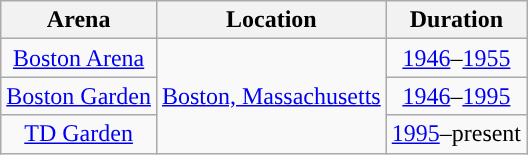<table class="wikitable" style="text-align:center;">
<tr>
<th>Arena</th>
<th>Location</th>
<th>Duration</th>
</tr>
<tr>
<td><a href='#'>Boston Arena</a></td>
<td rowspan=3><a href='#'>Boston, Massachusetts</a></td>
<td><a href='#'>1946</a>–<a href='#'>1955</a></td>
</tr>
<tr>
<td><a href='#'>Boston Garden</a></td>
<td><a href='#'>1946</a>–<a href='#'>1995</a></td>
</tr>
<tr>
<td><a href='#'>TD Garden</a></td>
<td><a href='#'>1995</a>–present</td>
</tr>
</table>
